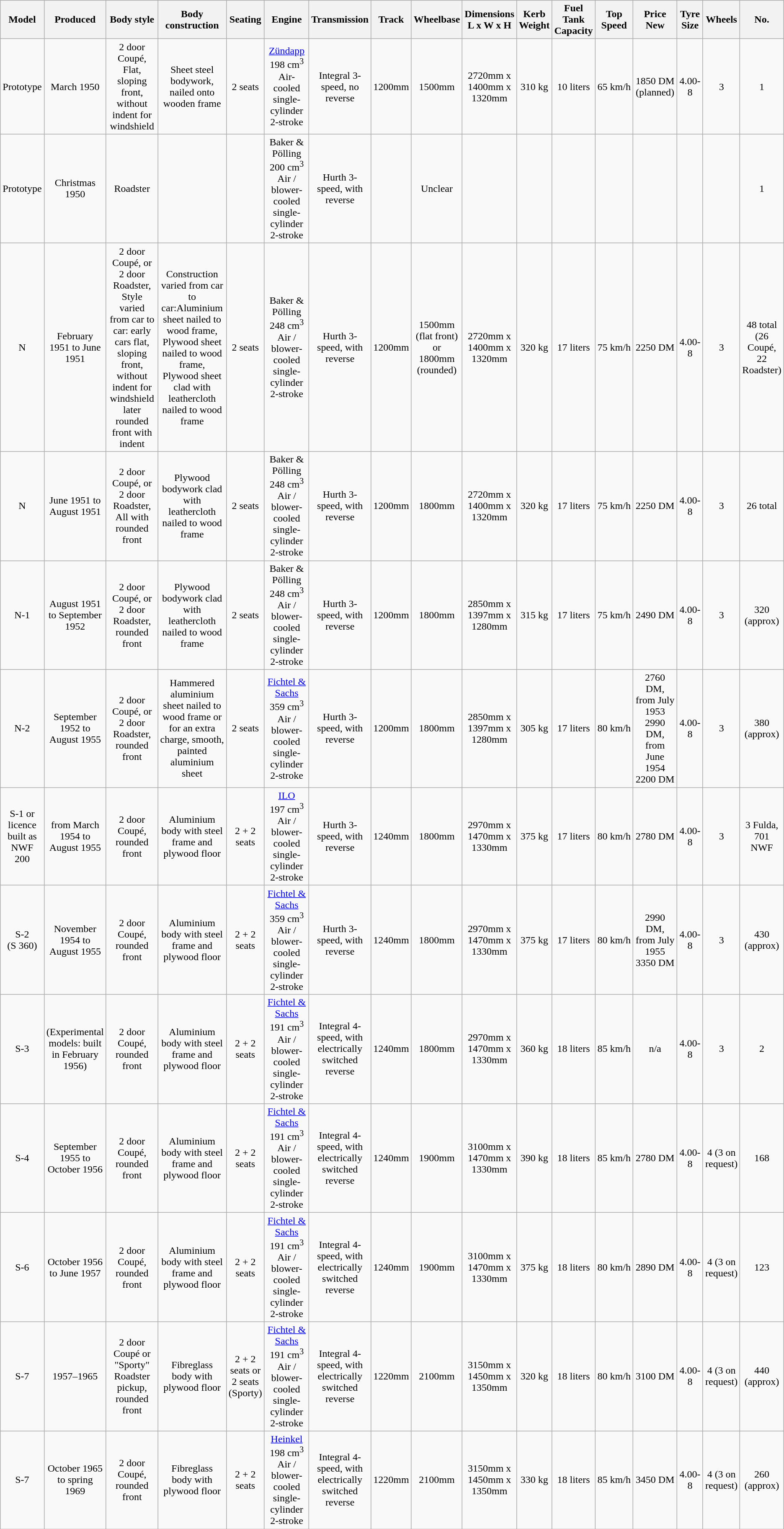<table class="wikitable" style="text-align: center;">
<tr>
<th scope="row"  style="width: 3.5%;">Model</th>
<th scope="row"  style="width: 3.5%;">Produced</th>
<th scope="row"  style="width: 14%;">Body style</th>
<th scope="row"  style="width: 14.5%;">Body construction</th>
<th scope="row"  style="width: 3.5%;">Seating</th>
<th scope="row"  style="width: 16%;">Engine</th>
<th scope="row"  style="width: 3.5%;">Transmission</th>
<th scope="row"  style="width: 3.5%;">Track</th>
<th scope="row"  style="width: 3.5%;">Wheelbase</th>
<th scope="row"  style="width: 3.5%;">Dimensions L x W x H</th>
<th scope="row"  style="width: 3.5%;">Kerb Weight</th>
<th scope="row"  style="width: 3.5%;">Fuel Tank Capacity</th>
<th scope="row"  style="width: 4%;">Top Speed</th>
<th scope="row"  style="width: 8%;">Price New</th>
<th scope="row"  style="width: 4%;">Tyre Size</th>
<th scope="row"  style="width: 4%;">Wheels</th>
<th scope="row"  style="width: 4%;">No.</th>
</tr>
<tr 6>
<td>Prototype</td>
<td>March 1950</td>
<td>2 door Coupé, Flat, sloping front, without indent for windshield</td>
<td>Sheet steel bodywork, nailed onto wooden frame</td>
<td>2 seats</td>
<td><a href='#'>Zündapp</a> 198 cm<sup>3</sup> Air-cooled single-cylinder 2-stroke</td>
<td>Integral 3-speed, no reverse</td>
<td>1200mm</td>
<td>1500mm</td>
<td>2720mm x 1400mm x 1320mm</td>
<td>310 kg</td>
<td>10 liters</td>
<td>65 km/h</td>
<td>1850 DM (planned)</td>
<td>4.00-8</td>
<td>3</td>
<td>1</td>
</tr>
<tr>
<td>Prototype</td>
<td>Christmas 1950</td>
<td>Roadster </td>
<td></td>
<td></td>
<td>Baker & Pölling 200 cm<sup>3</sup> Air / blower-cooled single-cylinder 2-stroke</td>
<td>Hurth 3-speed, with  reverse</td>
<td></td>
<td>Unclear</td>
<td></td>
<td></td>
<td></td>
<td></td>
<td></td>
<td></td>
<td></td>
<td>1</td>
</tr>
<tr>
<td>N</td>
<td>February 1951 to June 1951</td>
<td>2 door Coupé, or 2 door Roadster, Style varied from car to car: early cars flat, sloping front, without indent for windshield later rounded front with indent</td>
<td>Construction varied from car to car:Aluminium sheet nailed to wood frame, Plywood sheet nailed to wood frame, Plywood sheet clad with leathercloth nailed to wood frame</td>
<td>2 seats</td>
<td>Baker & Pölling 248 cm<sup>3</sup> Air / blower-cooled single-cylinder 2-stroke</td>
<td>Hurth 3-speed, with  reverse</td>
<td>1200mm</td>
<td>1500mm (flat front) or 1800mm (rounded)</td>
<td>2720mm x 1400mm x 1320mm</td>
<td>320 kg</td>
<td>17 liters</td>
<td>75 km/h</td>
<td>2250 DM</td>
<td>4.00-8</td>
<td>3</td>
<td>48 total (26 Coupé, 22 Roadster)</td>
</tr>
<tr>
<td>N</td>
<td>June 1951 to August 1951</td>
<td>2 door Coupé, or 2 door Roadster, All with rounded front</td>
<td>Plywood bodywork clad with leathercloth nailed to wood frame</td>
<td>2 seats</td>
<td>Baker & Pölling 248 cm<sup>3</sup> Air / blower-cooled single-cylinder 2-stroke</td>
<td>Hurth 3-speed, with  reverse</td>
<td>1200mm</td>
<td>1800mm</td>
<td>2720mm x 1400mm x 1320mm</td>
<td>320 kg</td>
<td>17 liters</td>
<td>75 km/h</td>
<td>2250 DM</td>
<td>4.00-8</td>
<td>3</td>
<td>26 total</td>
</tr>
<tr>
<td>N-1</td>
<td>August 1951 to September 1952</td>
<td>2 door Coupé, or 2 door Roadster, rounded front</td>
<td>Plywood bodywork clad with leathercloth nailed to wood frame</td>
<td>2 seats</td>
<td>Baker & Pölling 248 cm<sup>3</sup> Air / blower-cooled single-cylinder 2-stroke</td>
<td>Hurth 3-speed, with  reverse</td>
<td>1200mm</td>
<td>1800mm</td>
<td>2850mm x 1397mm x 1280mm</td>
<td>315 kg</td>
<td>17 liters</td>
<td>75 km/h</td>
<td>2490 DM</td>
<td>4.00-8</td>
<td>3</td>
<td>320 (approx)</td>
</tr>
<tr>
<td>N-2</td>
<td>September 1952 to August 1955</td>
<td>2 door Coupé, or 2 door Roadster, rounded front</td>
<td>Hammered aluminium sheet nailed to wood frame or for an extra charge, smooth, painted aluminium sheet</td>
<td>2 seats</td>
<td><a href='#'>Fichtel & Sachs</a> 359 cm<sup>3</sup> Air / blower-cooled single-cylinder 2-stroke</td>
<td>Hurth 3-speed, with  reverse</td>
<td>1200mm</td>
<td>1800mm</td>
<td>2850mm x 1397mm x 1280mm</td>
<td>305 kg</td>
<td>17 liters</td>
<td>80 km/h</td>
<td>2760 DM, from July 1953 2990 DM, from June 1954 2200 DM</td>
<td>4.00-8</td>
<td>3</td>
<td>380 (approx)</td>
</tr>
<tr>
<td>S-1 or licence built as NWF 200</td>
<td>from March 1954 to August 1955</td>
<td>2 door Coupé, rounded front</td>
<td>Aluminium body with steel frame and plywood floor</td>
<td>2 + 2 seats</td>
<td><a href='#'>ILO</a> 197 cm<sup>3</sup> Air / blower-cooled single-cylinder 2-stroke</td>
<td>Hurth 3-speed, with  reverse</td>
<td>1240mm</td>
<td>1800mm</td>
<td>2970mm x 1470mm x 1330mm</td>
<td>375 kg</td>
<td>17 liters</td>
<td>80 km/h</td>
<td>2780 DM</td>
<td>4.00-8</td>
<td>3</td>
<td>3 Fulda, 701 NWF</td>
</tr>
<tr>
<td>S-2 (S 360)</td>
<td>November 1954 to August 1955</td>
<td>2 door Coupé, rounded front</td>
<td>Aluminium body with steel frame and plywood floor</td>
<td>2 + 2 seats</td>
<td><a href='#'>Fichtel & Sachs</a> 359 cm<sup>3</sup> Air / blower-cooled single-cylinder 2-stroke</td>
<td>Hurth 3-speed, with  reverse</td>
<td>1240mm</td>
<td>1800mm</td>
<td>2970mm x 1470mm x 1330mm</td>
<td>375 kg</td>
<td>17 liters</td>
<td>80 km/h</td>
<td>2990 DM, from July 1955 3350 DM</td>
<td>4.00-8</td>
<td>3</td>
<td>430 (approx)</td>
</tr>
<tr>
<td>S-3</td>
<td>(Experimental models: built in February 1956)</td>
<td>2 door Coupé, rounded front</td>
<td>Aluminium body with steel frame and plywood floor</td>
<td>2 + 2 seats</td>
<td><a href='#'>Fichtel & Sachs</a> 191 cm<sup>3</sup> Air / blower-cooled single-cylinder 2-stroke</td>
<td>Integral 4-speed, with electrically switched  reverse</td>
<td>1240mm</td>
<td>1800mm</td>
<td>2970mm x 1470mm x 1330mm</td>
<td>360 kg</td>
<td>18 liters</td>
<td>85 km/h</td>
<td>n/a</td>
<td>4.00-8</td>
<td>3</td>
<td>2</td>
</tr>
<tr>
<td>S-4</td>
<td>September 1955 to October 1956</td>
<td>2 door Coupé, rounded front</td>
<td>Aluminium body with steel frame and plywood floor</td>
<td>2 + 2 seats</td>
<td><a href='#'>Fichtel & Sachs</a> 191 cm<sup>3</sup> Air / blower-cooled single-cylinder 2-stroke</td>
<td>Integral 4-speed, with electrically switched  reverse</td>
<td>1240mm</td>
<td>1900mm</td>
<td>3100mm x 1470mm x 1330mm</td>
<td>390 kg</td>
<td>18 liters</td>
<td>85 km/h</td>
<td>2780 DM</td>
<td>4.00-8</td>
<td>4 (3 on request)</td>
<td>168</td>
</tr>
<tr>
<td>S-6</td>
<td>October 1956 to June 1957</td>
<td>2 door Coupé, rounded front</td>
<td>Aluminium body with steel frame and plywood floor</td>
<td>2 + 2 seats</td>
<td><a href='#'>Fichtel & Sachs</a> 191 cm<sup>3</sup> Air / blower-cooled single-cylinder 2-stroke</td>
<td>Integral 4-speed, with electrically switched  reverse</td>
<td>1240mm</td>
<td>1900mm</td>
<td>3100mm x 1470mm x 1330mm</td>
<td>375 kg</td>
<td>18 liters</td>
<td>80 km/h</td>
<td>2890 DM</td>
<td>4.00-8</td>
<td>4 (3 on request)</td>
<td>123</td>
</tr>
<tr>
<td>S-7</td>
<td>1957–1965</td>
<td>2 door Coupé or "Sporty" Roadster pickup, rounded front</td>
<td>Fibreglass body with plywood floor</td>
<td>2 + 2 seats or 2 seats (Sporty)</td>
<td><a href='#'>Fichtel & Sachs</a> 191 cm<sup>3</sup> Air / blower-cooled single-cylinder 2-stroke</td>
<td>Integral 4-speed, with electrically switched reverse</td>
<td>1220mm</td>
<td>2100mm</td>
<td>3150mm x 1450mm x 1350mm</td>
<td>320 kg</td>
<td>18 liters</td>
<td>80 km/h</td>
<td>3100 DM</td>
<td>4.00-8</td>
<td>4 (3 on request)</td>
<td>440 (approx)</td>
</tr>
<tr>
<td>S-7</td>
<td>October 1965 to spring 1969</td>
<td>2 door Coupé, rounded front</td>
<td>Fibreglass body with plywood floor</td>
<td>2 + 2 seats</td>
<td><a href='#'>Heinkel</a> 198 cm<sup>3</sup> Air / blower-cooled single-cylinder 2-stroke</td>
<td>Integral 4-speed, with electrically switched reverse</td>
<td>1220mm</td>
<td>2100mm</td>
<td>3150mm x 1450mm x 1350mm</td>
<td>330 kg</td>
<td>18 liters</td>
<td>85 km/h</td>
<td>3450 DM</td>
<td>4.00-8</td>
<td>4 (3 on request)</td>
<td>260 (approx)</td>
</tr>
</table>
